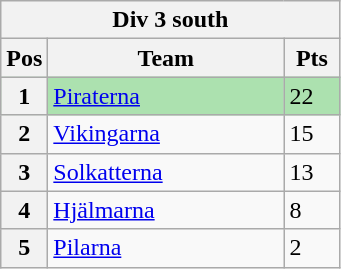<table class="wikitable">
<tr>
<th colspan="3">Div 3 south</th>
</tr>
<tr>
<th width=20>Pos</th>
<th width=150>Team</th>
<th width=30>Pts</th>
</tr>
<tr style="background:#ACE1AF;">
<th>1</th>
<td><a href='#'>Piraterna</a></td>
<td>22</td>
</tr>
<tr>
<th>2</th>
<td><a href='#'>Vikingarna</a></td>
<td>15</td>
</tr>
<tr>
<th>3</th>
<td><a href='#'>Solkatterna</a></td>
<td>13</td>
</tr>
<tr>
<th>4</th>
<td><a href='#'>Hjälmarna</a></td>
<td>8</td>
</tr>
<tr>
<th>5</th>
<td><a href='#'>Pilarna</a></td>
<td>2</td>
</tr>
</table>
